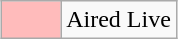<table class="wikitable" style="margin: 0 auto">
<tr>
<td style="background:#FBB; width:2em"></td>
<td>Aired Live</td>
</tr>
</table>
